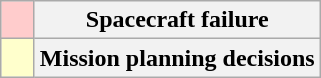<table class="wikitable">
<tr>
<td width="15em" bgcolor="#FFCCCC"></td>
<th>Spacecraft failure</th>
</tr>
<tr>
<td width="15em" bgcolor="#FFFFCC"></td>
<th>Mission planning decisions</th>
</tr>
</table>
